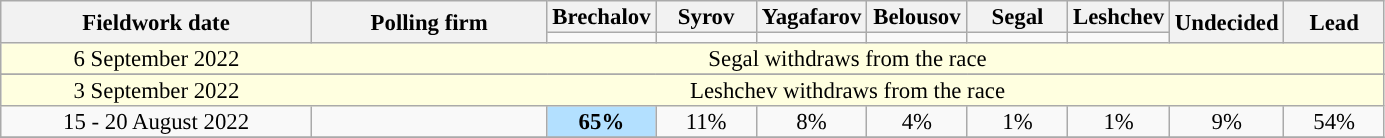<table class=wikitable style="font-size:95%; line-height:14px; text-align:center">
<tr>
<th style=width:200px; rowspan=2>Fieldwork date</th>
<th style=width:150px; rowspan=2>Polling firm</th>
<th style="width:60px;">Brechalov</th>
<th style="width:60px;">Syrov</th>
<th style="width:60px;">Yagafarov</th>
<th style="width:60px;">Belousov</th>
<th style="width:60px;">Segal</th>
<th style="width:60px;">Leshchev</th>
<th style="width:60px;" rowspan=2>Undecided</th>
<th style="width:60px;" rowspan="2">Lead</th>
</tr>
<tr>
<td bgcolor=></td>
<td bgcolor=></td>
<td bgcolor=></td>
<td bgcolor=></td>
<td bgcolor=></td>
<td bgcolor=></td>
</tr>
<tr style="background:lightyellow;">
<td style="border-right-style:hidden; ">6 September 2022</td>
<td colspan="17">Segal withdraws from the race</td>
</tr>
<tr>
</tr>
<tr style="background:lightyellow;">
<td style="border-right-style:hidden; ">3 September 2022</td>
<td colspan="17">Leshchev withdraws from the race</td>
</tr>
<tr>
<td>15 - 20 August 2022</td>
<td></td>
<td style="background:#B3E0FF"><strong>65%</strong></td>
<td>11%</td>
<td>8%</td>
<td>4%</td>
<td>1%</td>
<td>1%</td>
<td>9%</td>
<td style="background:">54%</td>
</tr>
<tr>
</tr>
</table>
